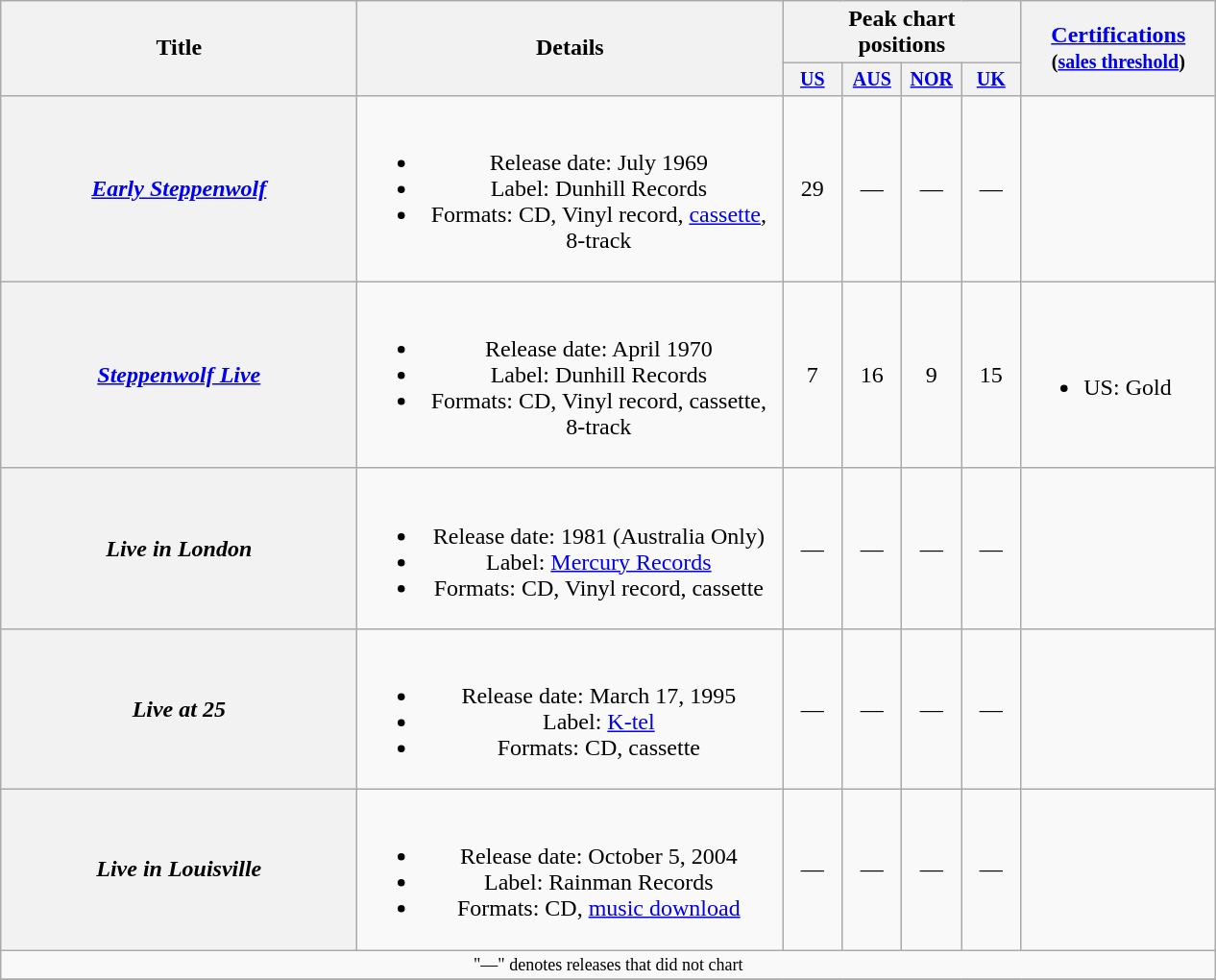<table class="wikitable plainrowheaders" style="text-align:center;">
<tr>
<th rowspan="2" style="width:15em;">Title</th>
<th rowspan="2" style="width:18em;">Details</th>
<th colspan="4">Peak chart<br>positions</th>
<th rowspan="2" style="width:8em;"><a href='#'>Certifications</a><br><small>(<a href='#'>sales threshold</a>)</small></th>
</tr>
<tr style="font-size:smaller;">
<th width="35"><a href='#'>US</a><br></th>
<th width="35"><a href='#'>AUS</a><br></th>
<th width="35"><a href='#'>NOR</a><br></th>
<th width="35"><a href='#'>UK</a><br></th>
</tr>
<tr>
<th scope="row"><em><a href='#'>Early Steppenwolf</a></em></th>
<td><br><ul><li>Release date: July 1969</li><li>Label: Dunhill Records</li><li>Formats: CD, Vinyl record, <a href='#'>cassette</a>, 8-track</li></ul></td>
<td>29</td>
<td>—</td>
<td>—</td>
<td>—</td>
<td></td>
</tr>
<tr>
<th scope="row"><em><a href='#'>Steppenwolf Live</a></em></th>
<td><br><ul><li>Release date: April 1970</li><li>Label: Dunhill Records</li><li>Formats: CD, Vinyl record, cassette, 8-track</li></ul></td>
<td>7</td>
<td>16</td>
<td>9</td>
<td>15</td>
<td align="left"><br><ul><li>US: Gold</li></ul></td>
</tr>
<tr>
<th scope="row"><em>Live in London</em></th>
<td><br><ul><li>Release date: 1981 (Australia Only)</li><li>Label: <a href='#'>Mercury Records</a></li><li>Formats: CD, Vinyl record, cassette</li></ul></td>
<td>—</td>
<td>—</td>
<td>—</td>
<td>—</td>
<td></td>
</tr>
<tr>
<th scope="row"><em>Live at 25</em></th>
<td><br><ul><li>Release date: March 17, 1995</li><li>Label: <a href='#'>K-tel</a></li><li>Formats: CD, cassette</li></ul></td>
<td>—</td>
<td>—</td>
<td>—</td>
<td>—</td>
<td></td>
</tr>
<tr>
<th scope="row"><em>Live in Louisville</em></th>
<td><br><ul><li>Release date: October 5, 2004</li><li>Label: Rainman Records</li><li>Formats: CD, <a href='#'>music download</a></li></ul></td>
<td>—</td>
<td>—</td>
<td>—</td>
<td>—</td>
<td></td>
</tr>
<tr>
<td colspan="10" style="font-size:9pt">"—" denotes releases that did not chart</td>
</tr>
<tr>
</tr>
</table>
